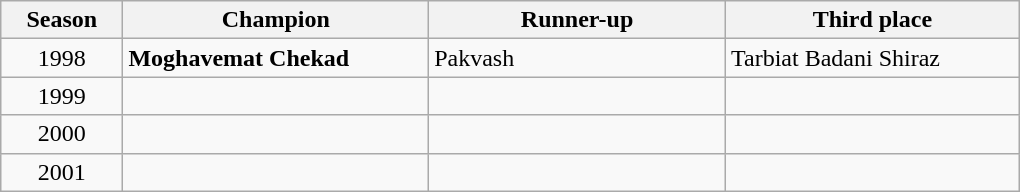<table class="wikitable" width="680">
<tr>
<th width="80">Season</th>
<th width="220">Champion</th>
<th width="220">Runner-up</th>
<th width="220">Third place</th>
</tr>
<tr>
<td align="center">1998</td>
<td><strong>Moghavemat Chekad</strong></td>
<td>Pakvash</td>
<td>Tarbiat Badani Shiraz</td>
</tr>
<tr>
<td align="center">1999</td>
<td></td>
<td></td>
<td></td>
</tr>
<tr>
<td align="center">2000</td>
<td></td>
<td></td>
<td></td>
</tr>
<tr>
<td align="center">2001</td>
<td></td>
<td></td>
<td></td>
</tr>
</table>
